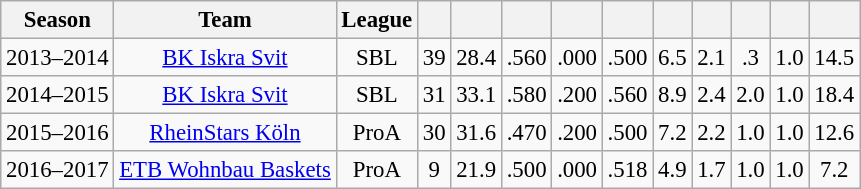<table class="wikitable sortable" style="font-size:95%; text-align:center;">
<tr>
<th>Season</th>
<th>Team</th>
<th>League</th>
<th></th>
<th></th>
<th></th>
<th></th>
<th></th>
<th></th>
<th></th>
<th></th>
<th></th>
<th></th>
</tr>
<tr>
<td>2013–2014</td>
<td><a href='#'>BK Iskra Svit</a></td>
<td>SBL</td>
<td>39</td>
<td>28.4</td>
<td>.560</td>
<td>.000</td>
<td>.500</td>
<td>6.5</td>
<td>2.1</td>
<td>.3</td>
<td>1.0</td>
<td>14.5</td>
</tr>
<tr>
<td>2014–2015</td>
<td><a href='#'>BK Iskra Svit</a></td>
<td>SBL</td>
<td>31</td>
<td>33.1</td>
<td>.580</td>
<td>.200</td>
<td>.560</td>
<td>8.9</td>
<td>2.4</td>
<td>2.0</td>
<td>1.0</td>
<td>18.4</td>
</tr>
<tr>
<td>2015–2016</td>
<td><a href='#'>RheinStars Köln</a></td>
<td>ProA</td>
<td>30</td>
<td>31.6</td>
<td>.470</td>
<td>.200</td>
<td>.500</td>
<td>7.2</td>
<td>2.2</td>
<td>1.0</td>
<td>1.0</td>
<td>12.6</td>
</tr>
<tr>
<td>2016–2017</td>
<td><a href='#'>ETB Wohnbau Baskets</a></td>
<td>ProA</td>
<td>9</td>
<td>21.9</td>
<td>.500</td>
<td>.000</td>
<td>.518</td>
<td>4.9</td>
<td>1.7</td>
<td>1.0</td>
<td>1.0</td>
<td>7.2</td>
</tr>
</table>
